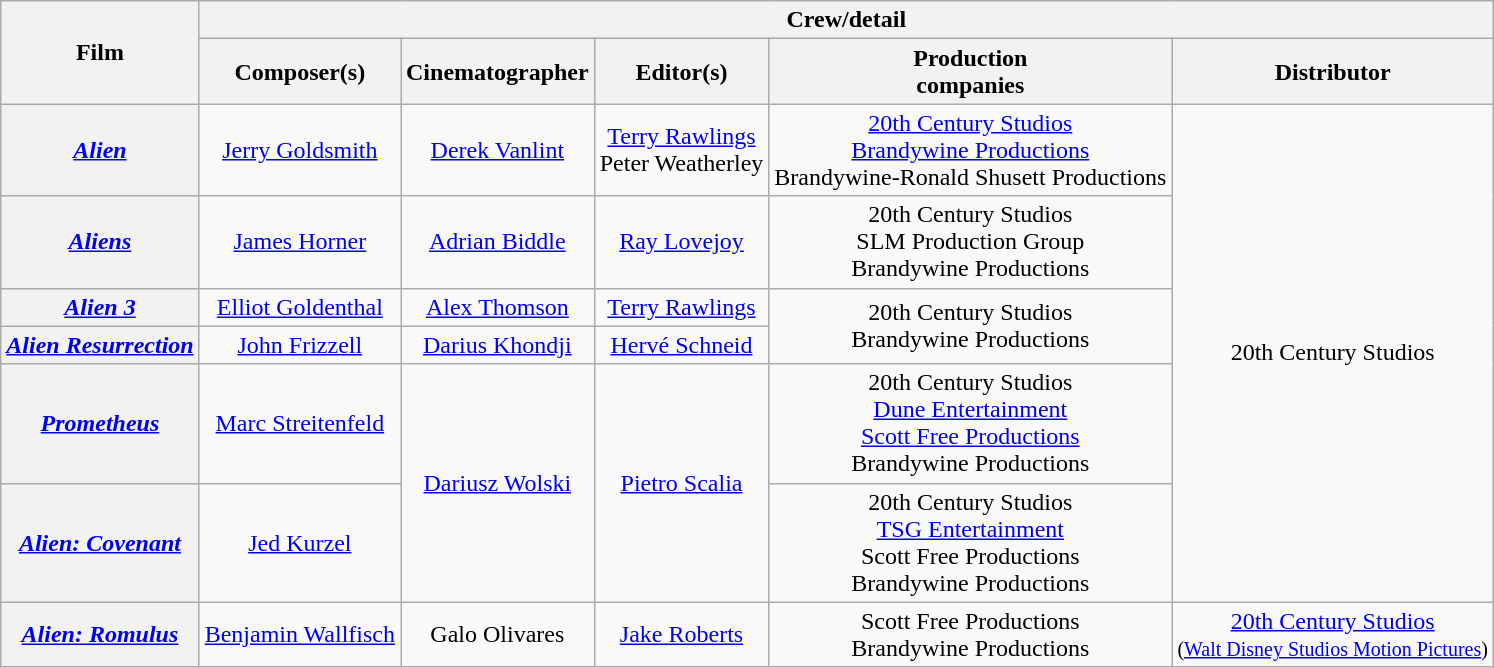<table class="wikitable plainrowheadres" style="text-align:center;">
<tr>
<th scope="col" rowspan="2">Film</th>
<th scope="col" colspan="8">Crew/detail</th>
</tr>
<tr>
<th scope="col">Composer(s)</th>
<th scope="col">Cinematographer</th>
<th scope="col">Editor(s)</th>
<th scope="col">Production <br>companies</th>
<th scope="col">Distributor</th>
</tr>
<tr>
<th scope="row"><em><a href='#'>Alien</a></em></th>
<td><a href='#'>Jerry Goldsmith</a></td>
<td><a href='#'>Derek Vanlint</a></td>
<td><a href='#'>Terry Rawlings</a> <br>Peter Weatherley</td>
<td><a href='#'>20th Century Studios</a> <br><a href='#'>Brandywine Productions</a> <br>Brandywine-Ronald Shusett Productions</td>
<td rowspan="6">20th Century Studios</td>
</tr>
<tr>
<th scope="row"><em><a href='#'>Aliens</a></em></th>
<td><a href='#'>James Horner</a></td>
<td><a href='#'>Adrian Biddle</a></td>
<td><a href='#'>Ray Lovejoy</a></td>
<td>20th Century Studios <br>SLM Production Group <br>Brandywine Productions</td>
</tr>
<tr>
<th scope="row"><em><a href='#'>Alien 3</a></em></th>
<td><a href='#'>Elliot Goldenthal</a></td>
<td><a href='#'>Alex Thomson</a></td>
<td><a href='#'>Terry Rawlings</a></td>
<td rowspan="2">20th Century Studios <br>Brandywine Productions</td>
</tr>
<tr>
<th scope="row"><em><a href='#'>Alien Resurrection</a></em></th>
<td><a href='#'>John Frizzell</a></td>
<td><a href='#'>Darius Khondji</a></td>
<td><a href='#'>Hervé Schneid</a></td>
</tr>
<tr>
<th scope="row"><em><a href='#'>Prometheus</a></em></th>
<td><a href='#'>Marc Streitenfeld</a></td>
<td rowspan="2"><a href='#'>Dariusz Wolski</a></td>
<td rowspan="2"><a href='#'>Pietro Scalia</a></td>
<td>20th Century Studios <br><a href='#'>Dune Entertainment</a> <br><a href='#'>Scott Free Productions</a> <br>Brandywine Productions</td>
</tr>
<tr>
<th scope="row"><em><a href='#'>Alien: Covenant</a></em></th>
<td><a href='#'>Jed Kurzel</a></td>
<td>20th Century Studios <br><a href='#'>TSG Entertainment</a> <br>Scott Free Productions <br>Brandywine Productions</td>
</tr>
<tr>
<th scope="row"><em><a href='#'>Alien: Romulus</a></em></th>
<td><a href='#'>Benjamin Wallfisch</a></td>
<td>Galo Olivares</td>
<td><a href='#'>Jake Roberts</a></td>
<td>Scott Free Productions<br>Brandywine Productions</td>
<td><a href='#'>20th Century Studios</a><br><small>(<a href='#'>Walt Disney Studios Motion Pictures</a>)</small></td>
</tr>
</table>
